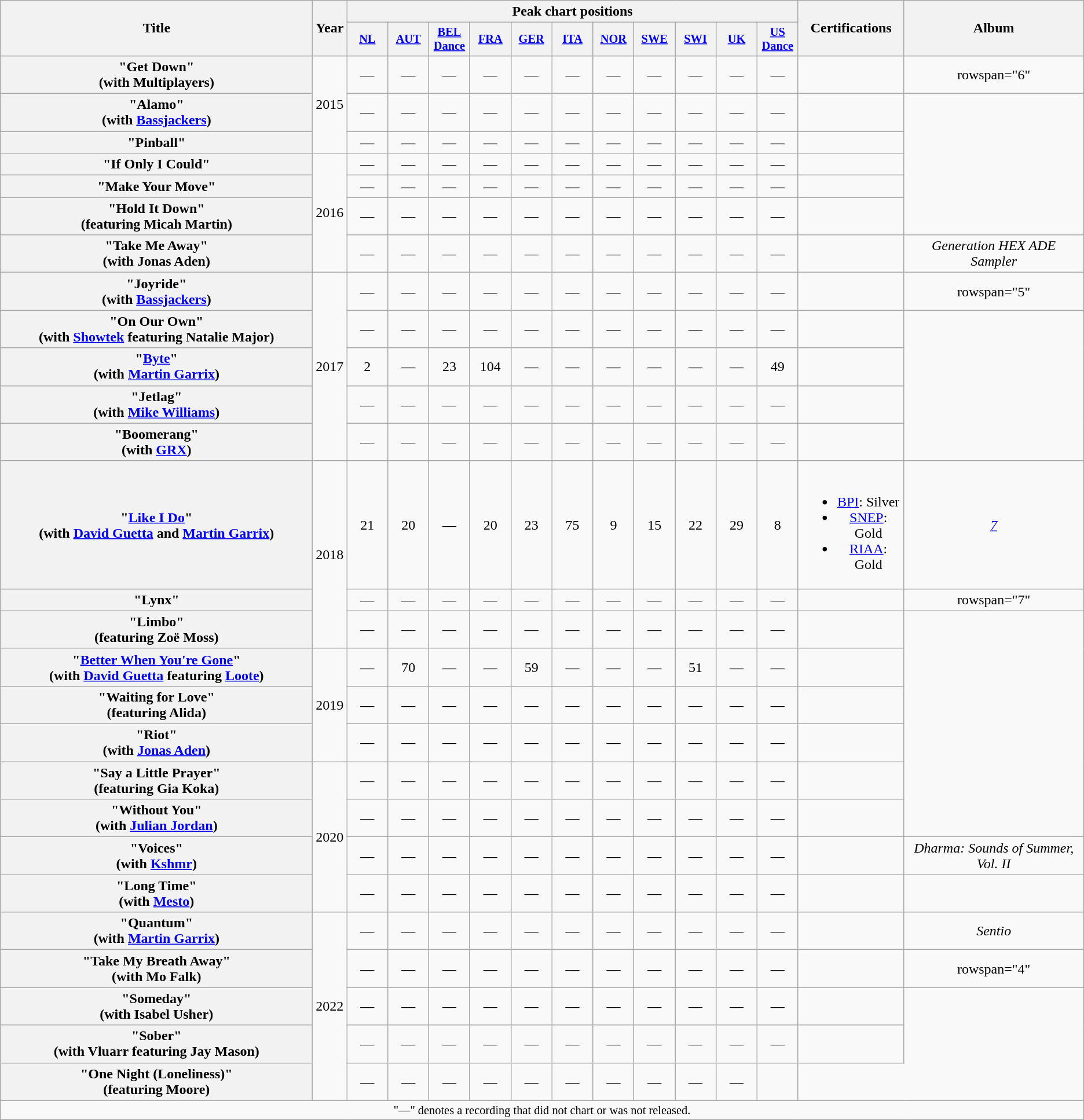<table class="wikitable plainrowheaders" style="text-align:center;">
<tr>
<th scope="col" rowspan="2" style="width:22em;">Title</th>
<th scope="col" rowspan="2" style="width:1em;">Year</th>
<th scope="col" colspan="11">Peak chart positions</th>
<th scope="col" rowspan="2">Certifications</th>
<th scope="col" rowspan="2">Album</th>
</tr>
<tr>
<th scope="col" style="width:3em;font-size:85%;"><a href='#'>NL</a></th>
<th scope="col" style="width:3em;font-size:85%;"><a href='#'>AUT</a></th>
<th scope="col" style="width:3em;font-size:85%;"><a href='#'>BEL<br>Dance</a></th>
<th scope="col" style="width:3em;font-size:85%;"><a href='#'>FRA</a></th>
<th scope="col" style="width:3em;font-size:85%;"><a href='#'>GER</a></th>
<th scope="col" style="width:3em;font-size:85%;"><a href='#'>ITA</a></th>
<th scope="col" style="width:3em;font-size:85%;"><a href='#'>NOR</a></th>
<th scope="col" style="width:3em;font-size:85%;"><a href='#'>SWE</a></th>
<th scope="col" style="width:3em;font-size:85%;"><a href='#'>SWI</a></th>
<th scope="col" style="width:3em;font-size:85%;"><a href='#'>UK</a></th>
<th scope="col" style="width:3em;font-size:85%;"><a href='#'>US<br>Dance</a></th>
</tr>
<tr>
<th scope="row">"Get Down"<br><span>(with Multiplayers)</span></th>
<td rowspan="3">2015</td>
<td>—</td>
<td>—</td>
<td>—</td>
<td>—</td>
<td>—</td>
<td>—</td>
<td>—</td>
<td>—</td>
<td>—</td>
<td>—</td>
<td>—</td>
<td></td>
<td>rowspan="6" </td>
</tr>
<tr>
<th scope="row">"Alamo"<br><span>(with <a href='#'>Bassjackers</a>)</span></th>
<td>—</td>
<td>—</td>
<td>—</td>
<td>—</td>
<td>—</td>
<td>—</td>
<td>—</td>
<td>—</td>
<td>—</td>
<td>—</td>
<td>—</td>
<td></td>
</tr>
<tr>
<th scope="row">"Pinball"</th>
<td>—</td>
<td>—</td>
<td>—</td>
<td>—</td>
<td>—</td>
<td>—</td>
<td>—</td>
<td>—</td>
<td>—</td>
<td>—</td>
<td>—</td>
<td></td>
</tr>
<tr>
<th scope="row">"If Only I Could"</th>
<td rowspan="4">2016</td>
<td>—</td>
<td>—</td>
<td>—</td>
<td>—</td>
<td>—</td>
<td>—</td>
<td>—</td>
<td>—</td>
<td>—</td>
<td>—</td>
<td>—</td>
<td></td>
</tr>
<tr>
<th scope="row">"Make Your Move"</th>
<td>—</td>
<td>—</td>
<td>—</td>
<td>—</td>
<td>—</td>
<td>—</td>
<td>—</td>
<td>—</td>
<td>—</td>
<td>—</td>
<td>—</td>
<td></td>
</tr>
<tr>
<th scope="row">"Hold It Down"<br><span>(featuring Micah Martin)</span></th>
<td>—</td>
<td>—</td>
<td>—</td>
<td>—</td>
<td>—</td>
<td>—</td>
<td>—</td>
<td>—</td>
<td>—</td>
<td>—</td>
<td>—</td>
<td></td>
</tr>
<tr>
<th scope="row">"Take Me Away"<br><span>(with Jonas Aden)</span></th>
<td>—</td>
<td>—</td>
<td>—</td>
<td>—</td>
<td>—</td>
<td>—</td>
<td>—</td>
<td>—</td>
<td>—</td>
<td>—</td>
<td>—</td>
<td></td>
<td><em>Generation HEX ADE Sampler</em></td>
</tr>
<tr>
<th scope="row">"Joyride"<br><span>(with <a href='#'>Bassjackers</a>)</span></th>
<td rowspan="5">2017</td>
<td>—</td>
<td>—</td>
<td>—</td>
<td>—</td>
<td>—</td>
<td>—</td>
<td>—</td>
<td>—</td>
<td>—</td>
<td>—</td>
<td>—</td>
<td></td>
<td>rowspan="5" </td>
</tr>
<tr>
<th scope="row">"On Our Own"<br><span>(with <a href='#'>Showtek</a> featuring Natalie Major)</span></th>
<td>—</td>
<td>—</td>
<td>—</td>
<td>—</td>
<td>—</td>
<td>—</td>
<td>—</td>
<td>—</td>
<td>—</td>
<td>—</td>
<td>—</td>
<td></td>
</tr>
<tr>
<th scope="row">"<a href='#'>Byte</a>"<br><span>(with <a href='#'>Martin Garrix</a>)</span></th>
<td>2<br></td>
<td>—</td>
<td>23<br></td>
<td>104<br></td>
<td>—</td>
<td>—</td>
<td>—</td>
<td>—</td>
<td>—</td>
<td>—</td>
<td>49<br></td>
<td></td>
</tr>
<tr>
<th scope="row">"Jetlag"<br><span>(with <a href='#'>Mike Williams</a>)</span></th>
<td>—</td>
<td>—</td>
<td>—</td>
<td>—</td>
<td>—</td>
<td>—</td>
<td>—</td>
<td>—</td>
<td>—</td>
<td>—</td>
<td>—</td>
<td></td>
</tr>
<tr>
<th scope="row">"Boomerang"<br><span>(with <a href='#'>GRX</a>)</span></th>
<td>—</td>
<td>—</td>
<td>—</td>
<td>—</td>
<td>—</td>
<td>—</td>
<td>—</td>
<td>—</td>
<td>—</td>
<td>—</td>
<td>—</td>
<td></td>
</tr>
<tr>
<th scope="row">"<a href='#'>Like I Do</a>"<br><span>(with <a href='#'>David Guetta</a> and <a href='#'>Martin Garrix</a>)</span></th>
<td rowspan="3">2018</td>
<td>21</td>
<td>20<br></td>
<td>—</td>
<td>20<br></td>
<td>23<br></td>
<td>75<br></td>
<td>9<br></td>
<td>15<br></td>
<td>22<br></td>
<td>29<br></td>
<td>8</td>
<td><br><ul><li><a href='#'>BPI</a>: Silver</li><li><a href='#'>SNEP</a>: Gold</li><li><a href='#'>RIAA</a>: Gold</li></ul></td>
<td><em><a href='#'>7</a></em></td>
</tr>
<tr>
<th scope="row">"Lynx"</th>
<td>—</td>
<td>—</td>
<td>—</td>
<td>—</td>
<td>—</td>
<td>—</td>
<td>—</td>
<td>—</td>
<td>—</td>
<td>—</td>
<td>—</td>
<td></td>
<td>rowspan="7" </td>
</tr>
<tr>
<th scope="row">"Limbo" <br><span>(featuring Zoë Moss)</span></th>
<td>—</td>
<td>—</td>
<td>—</td>
<td>—</td>
<td>—</td>
<td>—</td>
<td>—</td>
<td>—</td>
<td>—</td>
<td>—</td>
<td>—</td>
<td></td>
</tr>
<tr>
<th scope="row">"<a href='#'>Better When You're Gone</a>"<br><span>(with <a href='#'>David Guetta</a> featuring <a href='#'>Loote</a>)</span></th>
<td rowspan="3">2019</td>
<td>—</td>
<td>70</td>
<td>—</td>
<td>—</td>
<td>59</td>
<td>—</td>
<td>—</td>
<td>—</td>
<td>51</td>
<td>—</td>
<td>—</td>
<td></td>
</tr>
<tr>
<th scope="row">"Waiting for Love" <br><span>(featuring Alida)</span></th>
<td>—</td>
<td>—</td>
<td>—</td>
<td>—</td>
<td>—</td>
<td>—</td>
<td>—</td>
<td>—</td>
<td>—</td>
<td>—</td>
<td>—</td>
<td></td>
</tr>
<tr>
<th scope="row">"Riot" <br><span>(with <a href='#'>Jonas Aden</a>)</span></th>
<td>—</td>
<td>—</td>
<td>—</td>
<td>—</td>
<td>—</td>
<td>—</td>
<td>—</td>
<td>—</td>
<td>—</td>
<td>—</td>
<td>—</td>
<td></td>
</tr>
<tr>
<th scope="row">"Say a Little Prayer" <br><span>(featuring Gia Koka)</span></th>
<td rowspan="4">2020</td>
<td>—</td>
<td>—</td>
<td>—</td>
<td>—</td>
<td>—</td>
<td>—</td>
<td>—</td>
<td>—</td>
<td>—</td>
<td>—</td>
<td>—</td>
<td></td>
</tr>
<tr>
<th scope="row">"Without You" <br><span>(with <a href='#'>Julian Jordan</a>)</span></th>
<td>—</td>
<td>—</td>
<td>—</td>
<td>—</td>
<td>—</td>
<td>—</td>
<td>—</td>
<td>—</td>
<td>—</td>
<td>—</td>
<td>—</td>
<td></td>
</tr>
<tr>
<th scope="row">"Voices" <br><span>(with <a href='#'>Kshmr</a>)</span></th>
<td>—</td>
<td>—</td>
<td>—</td>
<td>—</td>
<td>—</td>
<td>—</td>
<td>—</td>
<td>—</td>
<td>—</td>
<td>—</td>
<td>—</td>
<td></td>
<td><em>Dharma: Sounds of Summer, Vol. II</em></td>
</tr>
<tr>
<th scope="row">"Long Time" <br><span>(with <a href='#'>Mesto</a>)</span></th>
<td>—</td>
<td>—</td>
<td>—</td>
<td>—</td>
<td>—</td>
<td>—</td>
<td>—</td>
<td>—</td>
<td>—</td>
<td>—</td>
<td>—</td>
<td></td>
<td></td>
</tr>
<tr>
<th scope="row">"Quantum"<br><span>(with <a href='#'>Martin Garrix</a>)</span></th>
<td rowspan="5">2022</td>
<td>—</td>
<td>—</td>
<td>—</td>
<td>—</td>
<td>—</td>
<td>—</td>
<td>—</td>
<td>—</td>
<td>—</td>
<td>—</td>
<td>—</td>
<td></td>
<td><em>Sentio</em></td>
</tr>
<tr>
<th scope="row">"Take My Breath Away" <br><span>(with Mo Falk)</span></th>
<td>—</td>
<td>—</td>
<td>—</td>
<td>—</td>
<td>—</td>
<td>—</td>
<td>—</td>
<td>—</td>
<td>—</td>
<td>—</td>
<td>—</td>
<td></td>
<td>rowspan="4" </td>
</tr>
<tr>
<th scope="row">"Someday" <br><span>(with Isabel Usher)</span></th>
<td>—</td>
<td>—</td>
<td>—</td>
<td>—</td>
<td>—</td>
<td>—</td>
<td>—</td>
<td>—</td>
<td>—</td>
<td>—</td>
<td>—</td>
<td></td>
</tr>
<tr>
<th scope="row">"Sober" <br><span>(with Vluarr featuring Jay Mason)</span></th>
<td>—</td>
<td>—</td>
<td>—</td>
<td>—</td>
<td>—</td>
<td>—</td>
<td>—</td>
<td>—</td>
<td>—</td>
<td>—</td>
<td>—</td>
<td></td>
</tr>
<tr>
<th scope="row">"One Night (Loneliness)" <br><span>(featuring Moore)</span></th>
<td>—</td>
<td>—</td>
<td>—</td>
<td>—</td>
<td>—</td>
<td>—</td>
<td>—</td>
<td>—</td>
<td>—</td>
<td>—</td>
<td></td>
</tr>
<tr>
<td colspan="15" style="font-size:85%">"—" denotes a recording that did not chart or was not released.</td>
</tr>
</table>
